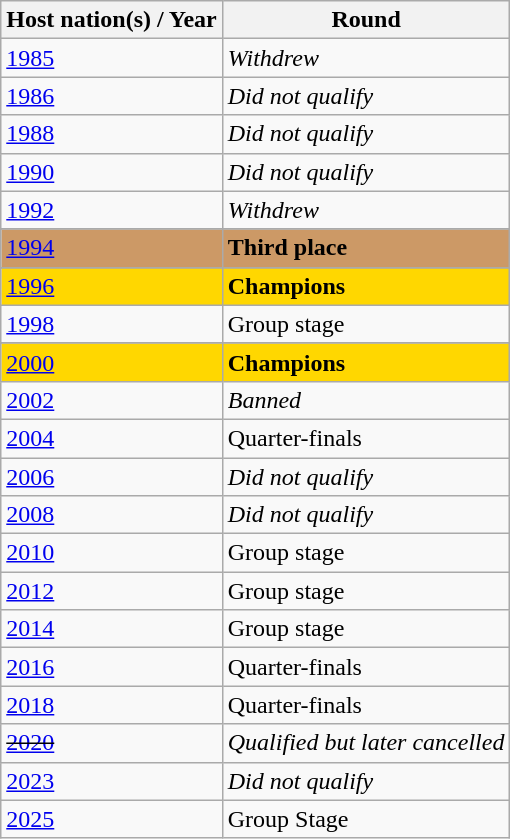<table class="wikitable" style="text-align: left;">
<tr>
<th>Host nation(s) / Year</th>
<th>Round</th>
</tr>
<tr>
<td> <a href='#'>1985</a></td>
<td><em>Withdrew</em></td>
</tr>
<tr>
<td> <a href='#'>1986</a></td>
<td><em>Did not qualify</em></td>
</tr>
<tr>
<td> <a href='#'>1988</a></td>
<td><em>Did not qualify</em></td>
</tr>
<tr>
<td> <a href='#'>1990</a></td>
<td><em>Did not qualify</em></td>
</tr>
<tr>
<td> <a href='#'>1992</a></td>
<td><em>Withdrew</em></td>
</tr>
<tr>
</tr>
<tr bgcolor="#cc9966">
<td> <a href='#'>1994</a></td>
<td><strong>Third place</strong></td>
</tr>
<tr>
</tr>
<tr bgcolor=gold>
<td> <a href='#'>1996</a></td>
<td><strong>Champions</strong></td>
</tr>
<tr>
<td> <a href='#'>1998</a></td>
<td>Group stage</td>
</tr>
<tr>
</tr>
<tr bgcolor=gold>
<td> <a href='#'>2000</a></td>
<td><strong>Champions</strong></td>
</tr>
<tr>
<td> <a href='#'>2002</a></td>
<td><em>Banned</em></td>
</tr>
<tr>
<td> <a href='#'>2004</a></td>
<td>Quarter-finals</td>
</tr>
<tr>
<td> <a href='#'>2006</a></td>
<td><em>Did not qualify</em></td>
</tr>
<tr>
<td> <a href='#'>2008</a></td>
<td><em>Did not qualify</em></td>
</tr>
<tr>
<td> <a href='#'>2010</a></td>
<td>Group stage</td>
</tr>
<tr>
<td> <a href='#'>2012</a></td>
<td>Group stage</td>
</tr>
<tr>
<td> <a href='#'>2014</a></td>
<td>Group stage</td>
</tr>
<tr>
<td> <a href='#'>2016</a></td>
<td>Quarter-finals</td>
</tr>
<tr>
<td> <a href='#'>2018</a></td>
<td>Quarter-finals</td>
</tr>
<tr>
<td> <s><a href='#'>2020</a></s></td>
<td><em>Qualified but later cancelled</em></td>
</tr>
<tr>
<td> <a href='#'>2023</a></td>
<td><em>Did not qualify</em></td>
</tr>
<tr>
<td> <a href='#'>2025</a></td>
<td>Group Stage</td>
</tr>
</table>
